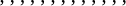<table class="mw-collapsible mw-collapsed" style="text-align: left;font-size:85%">
<tr>
<td>, , , , , , , , , , , , , </td>
</tr>
</table>
